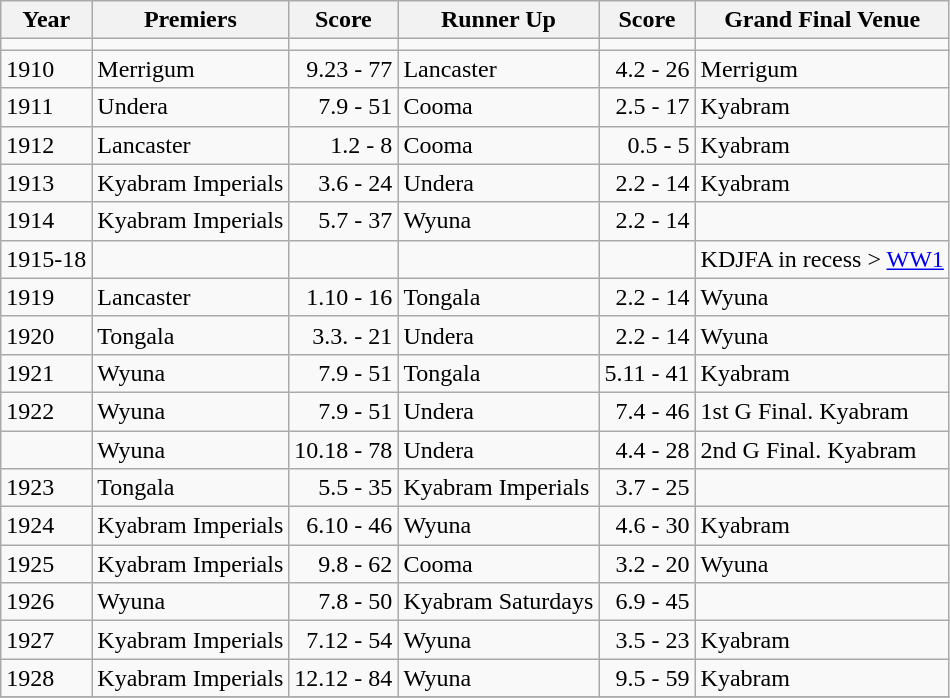<table class="wikitable sortable">
<tr>
<th>Year</th>
<th><span><strong>Premiers</strong></span></th>
<th>Score</th>
<th>Runner Up</th>
<th>Score</th>
<th>Grand Final Venue</th>
</tr>
<tr>
<td></td>
<td></td>
<td align=right></td>
<td></td>
<td align=right></td>
<td></td>
</tr>
<tr>
<td>1910</td>
<td>Merrigum</td>
<td align=right>9.23 - 77</td>
<td>Lancaster</td>
<td align=right>4.2 - 26</td>
<td>Merrigum</td>
</tr>
<tr>
<td>1911</td>
<td>Undera</td>
<td align=right>7.9 - 51</td>
<td>Cooma</td>
<td align=right>2.5 - 17</td>
<td>Kyabram</td>
</tr>
<tr>
<td>1912</td>
<td>Lancaster</td>
<td align=right>1.2 - 8</td>
<td>Cooma</td>
<td align=right>0.5 - 5</td>
<td>Kyabram</td>
</tr>
<tr>
<td>1913</td>
<td>Kyabram Imperials</td>
<td align=right>3.6 - 24</td>
<td>Undera</td>
<td align=right>2.2 - 14</td>
<td>Kyabram</td>
</tr>
<tr>
<td>1914</td>
<td>Kyabram Imperials</td>
<td align=right>5.7 - 37</td>
<td>Wyuna</td>
<td align=right>2.2 - 14</td>
<td></td>
</tr>
<tr>
<td>1915-18</td>
<td></td>
<td align=right></td>
<td></td>
<td align=right></td>
<td>KDJFA in recess > <a href='#'>WW1</a></td>
</tr>
<tr>
<td>1919</td>
<td>Lancaster</td>
<td align=right>1.10 - 16</td>
<td>Tongala</td>
<td align=right>2.2 - 14</td>
<td>Wyuna</td>
</tr>
<tr>
<td>1920</td>
<td>Tongala</td>
<td align=right>3.3. - 21</td>
<td>Undera</td>
<td align=right>2.2 - 14</td>
<td>Wyuna</td>
</tr>
<tr>
<td>1921</td>
<td>Wyuna</td>
<td align=right>7.9 - 51</td>
<td>Tongala</td>
<td align=right>5.11 - 41</td>
<td>Kyabram</td>
</tr>
<tr>
<td>1922</td>
<td>Wyuna</td>
<td align=right>7.9 - 51</td>
<td>Undera</td>
<td align=right>7.4 - 46</td>
<td>1st G Final. Kyabram</td>
</tr>
<tr>
<td></td>
<td>Wyuna</td>
<td align=right>10.18 - 78</td>
<td>Undera</td>
<td align=right>4.4 - 28</td>
<td>2nd G Final. Kyabram</td>
</tr>
<tr>
<td>1923</td>
<td>Tongala</td>
<td align=right>5.5 - 35</td>
<td>Kyabram Imperials</td>
<td align=right>3.7 - 25</td>
<td></td>
</tr>
<tr>
<td>1924</td>
<td>Kyabram Imperials</td>
<td align=right>6.10 - 46</td>
<td>Wyuna</td>
<td align=right>4.6 - 30</td>
<td>Kyabram</td>
</tr>
<tr>
<td>1925</td>
<td>Kyabram Imperials</td>
<td align=right>9.8 - 62</td>
<td>Cooma</td>
<td align=right>3.2 - 20</td>
<td>Wyuna</td>
</tr>
<tr>
<td>1926</td>
<td>Wyuna</td>
<td align=right>7.8 - 50</td>
<td>Kyabram Saturdays</td>
<td align=right>6.9 - 45</td>
<td></td>
</tr>
<tr>
<td>1927</td>
<td>Kyabram Imperials</td>
<td align=right>7.12 - 54</td>
<td>Wyuna</td>
<td align=right>3.5 - 23</td>
<td>Kyabram</td>
</tr>
<tr>
<td>1928</td>
<td>Kyabram Imperials</td>
<td align=right>12.12 - 84</td>
<td>Wyuna</td>
<td align=right>9.5 - 59</td>
<td>Kyabram</td>
</tr>
<tr>
</tr>
</table>
